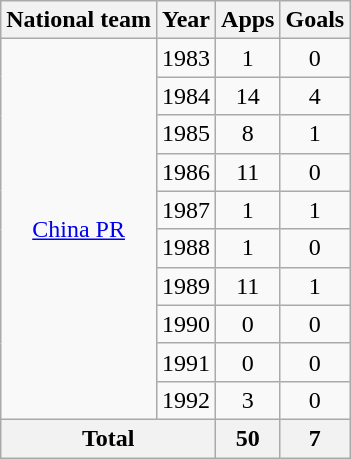<table class="wikitable" style="text-align:center">
<tr>
<th>National team</th>
<th>Year</th>
<th>Apps</th>
<th>Goals</th>
</tr>
<tr>
<td rowspan="10"><a href='#'>China PR</a></td>
<td>1983</td>
<td>1</td>
<td>0</td>
</tr>
<tr>
<td>1984</td>
<td>14</td>
<td>4</td>
</tr>
<tr>
<td>1985</td>
<td>8</td>
<td>1</td>
</tr>
<tr>
<td>1986</td>
<td>11</td>
<td>0</td>
</tr>
<tr>
<td>1987</td>
<td>1</td>
<td>1</td>
</tr>
<tr>
<td>1988</td>
<td>1</td>
<td>0</td>
</tr>
<tr>
<td>1989</td>
<td>11</td>
<td>1</td>
</tr>
<tr>
<td>1990</td>
<td>0</td>
<td>0</td>
</tr>
<tr>
<td>1991</td>
<td>0</td>
<td>0</td>
</tr>
<tr>
<td>1992</td>
<td>3</td>
<td>0</td>
</tr>
<tr>
<th colspan="2">Total</th>
<th>50</th>
<th>7</th>
</tr>
</table>
